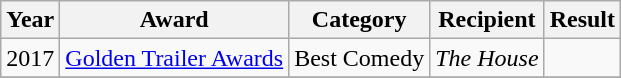<table class="wikitable sortable">
<tr>
<th>Year</th>
<th>Award</th>
<th>Category</th>
<th>Recipient</th>
<th>Result</th>
</tr>
<tr>
<td>2017</td>
<td><a href='#'>Golden Trailer Awards</a></td>
<td>Best Comedy</td>
<td><em>The House</em></td>
<td></td>
</tr>
<tr>
</tr>
</table>
